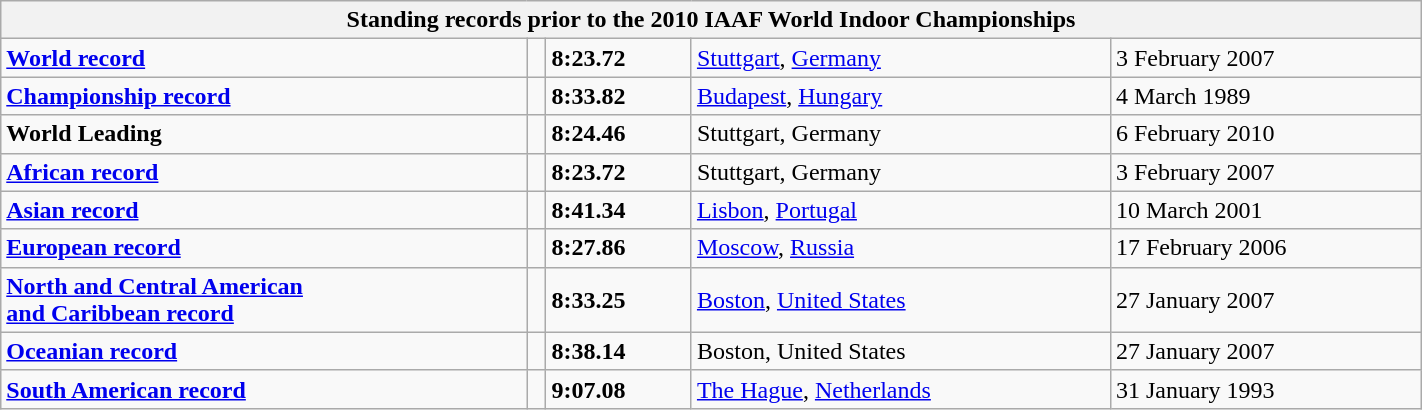<table class="wikitable" width=75%>
<tr>
<th colspan="5">Standing records prior to the 2010 IAAF World Indoor Championships</th>
</tr>
<tr>
<td><strong><a href='#'>World record</a></strong></td>
<td></td>
<td><strong>8:23.72</strong></td>
<td><a href='#'>Stuttgart</a>, <a href='#'>Germany</a></td>
<td>3 February 2007</td>
</tr>
<tr>
<td><strong><a href='#'>Championship record</a></strong></td>
<td></td>
<td><strong>8:33.82</strong></td>
<td><a href='#'>Budapest</a>, <a href='#'>Hungary</a></td>
<td>4 March 1989</td>
</tr>
<tr>
<td><strong>World Leading</strong></td>
<td></td>
<td><strong>8:24.46</strong></td>
<td>Stuttgart, Germany</td>
<td>6 February 2010</td>
</tr>
<tr>
<td><strong><a href='#'>African record</a></strong></td>
<td></td>
<td><strong>8:23.72</strong></td>
<td>Stuttgart, Germany</td>
<td>3 February 2007</td>
</tr>
<tr>
<td><strong><a href='#'>Asian record</a></strong></td>
<td></td>
<td><strong>8:41.34</strong></td>
<td><a href='#'>Lisbon</a>, <a href='#'>Portugal</a></td>
<td>10 March 2001</td>
</tr>
<tr>
<td><strong><a href='#'>European record</a></strong></td>
<td></td>
<td><strong>8:27.86</strong></td>
<td><a href='#'>Moscow</a>, <a href='#'>Russia</a></td>
<td>17 February 2006</td>
</tr>
<tr>
<td><strong><a href='#'>North and Central American <br>and Caribbean record</a></strong></td>
<td></td>
<td><strong>8:33.25</strong></td>
<td><a href='#'>Boston</a>, <a href='#'>United States</a></td>
<td>27 January 2007</td>
</tr>
<tr>
<td><strong><a href='#'>Oceanian record</a></strong></td>
<td></td>
<td><strong>8:38.14</strong></td>
<td>Boston, United States</td>
<td>27 January 2007</td>
</tr>
<tr>
<td><strong><a href='#'>South American record</a></strong></td>
<td></td>
<td><strong>9:07.08</strong></td>
<td><a href='#'>The Hague</a>, <a href='#'>Netherlands</a></td>
<td>31 January 1993</td>
</tr>
</table>
